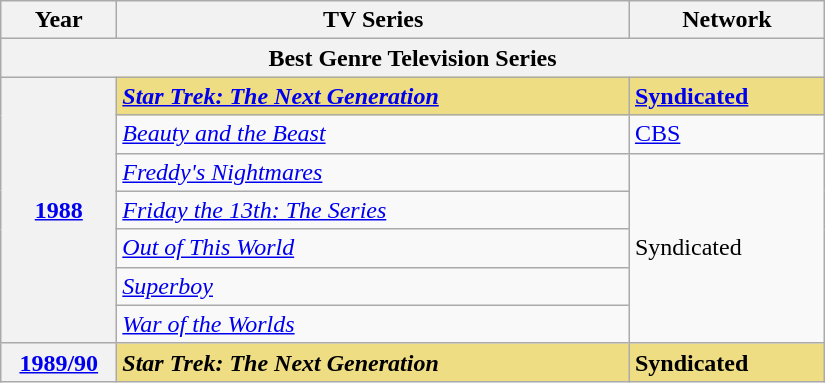<table class="wikitable" width="550px" border="1" cellpadding="5" cellspacing="0" align="centre">
<tr>
<th width="70px">Year</th>
<th>TV Series</th>
<th>Network</th>
</tr>
<tr>
<th colspan="3"><strong>Best Genre Television Series</strong></th>
</tr>
<tr>
<th rowspan=7><a href='#'>1988</a></th>
<td style="background:#EEDD82"><strong><em><a href='#'>Star Trek: The Next Generation</a></em></strong></td>
<td style="background:#EEDD82"><strong><a href='#'>Syndicated</a></strong></td>
</tr>
<tr>
<td><em><a href='#'>Beauty and the Beast</a></em></td>
<td><a href='#'>CBS</a></td>
</tr>
<tr>
<td><em><a href='#'>Freddy's Nightmares</a></em></td>
<td rowspan="5">Syndicated</td>
</tr>
<tr>
<td><em><a href='#'>Friday the 13th: The Series</a></em></td>
</tr>
<tr>
<td><em><a href='#'>Out of This World</a></em></td>
</tr>
<tr>
<td><em><a href='#'>Superboy</a></em></td>
</tr>
<tr>
<td><em><a href='#'>War of the Worlds</a></em></td>
</tr>
<tr>
<th><a href='#'>1989/90</a></th>
<td style="background:#EEDD82"><strong><em>Star Trek: The Next Generation</em></strong></td>
<td style="background:#EEDD82"><strong>Syndicated</strong></td>
</tr>
</table>
